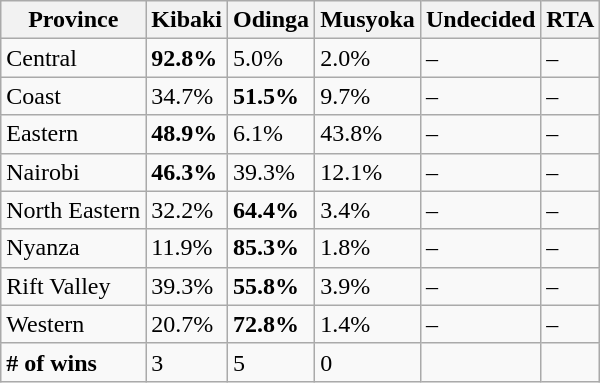<table class="wikitable sortable">
<tr>
<th>Province</th>
<th>Kibaki</th>
<th>Odinga</th>
<th>Musyoka</th>
<th>Undecided</th>
<th>RTA</th>
</tr>
<tr>
<td>Central</td>
<td><strong>92.8%</strong></td>
<td>5.0%</td>
<td>2.0%</td>
<td>–</td>
<td>–</td>
</tr>
<tr>
<td>Coast</td>
<td>34.7%</td>
<td><strong>51.5%</strong></td>
<td>9.7%</td>
<td>–</td>
<td>–</td>
</tr>
<tr>
<td>Eastern</td>
<td><strong>48.9%</strong></td>
<td>6.1%</td>
<td>43.8%</td>
<td>–</td>
<td>–</td>
</tr>
<tr>
<td>Nairobi</td>
<td><strong>46.3%</strong></td>
<td>39.3%</td>
<td>12.1%</td>
<td>–</td>
<td>–</td>
</tr>
<tr>
<td>North Eastern</td>
<td>32.2%</td>
<td><strong>64.4%</strong></td>
<td>3.4%</td>
<td>–</td>
<td>–</td>
</tr>
<tr>
<td>Nyanza</td>
<td>11.9%</td>
<td><strong>85.3%</strong></td>
<td>1.8%</td>
<td>–</td>
<td>–</td>
</tr>
<tr>
<td>Rift Valley</td>
<td>39.3%</td>
<td><strong>55.8%</strong></td>
<td>3.9%</td>
<td>–</td>
<td>–</td>
</tr>
<tr>
<td>Western</td>
<td>20.7%</td>
<td><strong>72.8%</strong></td>
<td>1.4%</td>
<td>–</td>
<td>–</td>
</tr>
<tr>
<td><strong># of wins</strong></td>
<td>3</td>
<td>5</td>
<td>0</td>
<td></td>
<td></td>
</tr>
</table>
